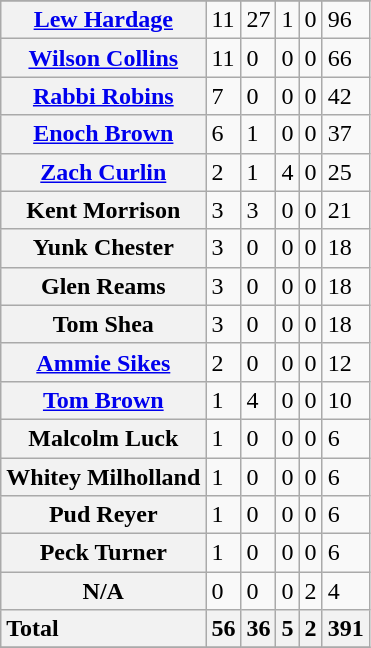<table class="wikitable sortable plainrowheaders">
<tr>
</tr>
<tr>
<th scope="row"><a href='#'>Lew Hardage</a></th>
<td>11</td>
<td>27</td>
<td>1</td>
<td>0</td>
<td>96</td>
</tr>
<tr>
<th scope="row"><a href='#'>Wilson Collins</a></th>
<td>11</td>
<td>0</td>
<td>0</td>
<td>0</td>
<td>66</td>
</tr>
<tr>
<th scope="row"><a href='#'>Rabbi Robins</a></th>
<td>7</td>
<td>0</td>
<td>0</td>
<td>0</td>
<td>42</td>
</tr>
<tr>
<th scope="row"><a href='#'>Enoch Brown</a></th>
<td>6</td>
<td>1</td>
<td>0</td>
<td>0</td>
<td>37</td>
</tr>
<tr>
<th scope="row"><a href='#'>Zach Curlin</a></th>
<td>2</td>
<td>1</td>
<td>4</td>
<td>0</td>
<td>25</td>
</tr>
<tr>
<th scope="row">Kent Morrison</th>
<td>3</td>
<td>3</td>
<td>0</td>
<td>0</td>
<td>21</td>
</tr>
<tr>
<th scope="row">Yunk Chester</th>
<td>3</td>
<td>0</td>
<td>0</td>
<td>0</td>
<td>18</td>
</tr>
<tr>
<th scope="row">Glen Reams</th>
<td>3</td>
<td>0</td>
<td>0</td>
<td>0</td>
<td>18</td>
</tr>
<tr>
<th scope="row">Tom Shea</th>
<td>3</td>
<td>0</td>
<td>0</td>
<td>0</td>
<td>18</td>
</tr>
<tr>
<th scope="row"><a href='#'>Ammie Sikes</a></th>
<td>2</td>
<td>0</td>
<td>0</td>
<td>0</td>
<td>12</td>
</tr>
<tr>
<th scope="row"><a href='#'>Tom Brown</a></th>
<td>1</td>
<td>4</td>
<td>0</td>
<td>0</td>
<td>10</td>
</tr>
<tr>
<th scope="row">Malcolm Luck</th>
<td>1</td>
<td>0</td>
<td>0</td>
<td>0</td>
<td>6</td>
</tr>
<tr>
<th scope="row">Whitey Milholland</th>
<td>1</td>
<td>0</td>
<td>0</td>
<td>0</td>
<td>6</td>
</tr>
<tr>
<th scope="row">Pud Reyer</th>
<td>1</td>
<td>0</td>
<td>0</td>
<td>0</td>
<td>6</td>
</tr>
<tr>
<th scope="row">Peck Turner</th>
<td>1</td>
<td>0</td>
<td>0</td>
<td>0</td>
<td>6</td>
</tr>
<tr>
<th scope="row">N/A</th>
<td>0</td>
<td>0</td>
<td>0</td>
<td>2</td>
<td>4</td>
</tr>
<tr>
<th style="text-align:left;">Total</th>
<th style="text-align:left;">56</th>
<th style="text-align:left;">36</th>
<th style="text-align:left;">5</th>
<th style="text-align:left;">2</th>
<th style="text-align:left;">391</th>
</tr>
<tr>
</tr>
</table>
